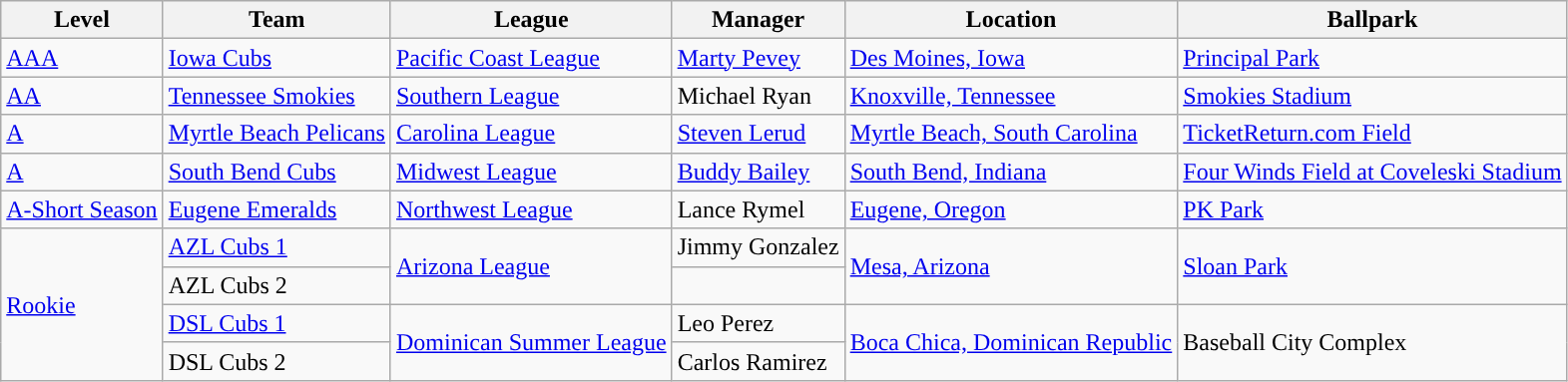<table class="wikitable">
<tr>
<th style="text-align:center; ">Level</th>
<th style="text-align:center; ">Team</th>
<th style="text-align:center; ">League</th>
<th style="text-align:center; ">Manager</th>
<th style="text-align:center; ">Location</th>
<th style="text-align:center; ">Ballpark</th>
</tr>
<tr>
<td><a href='#'>AAA</a></td>
<td><a href='#'>Iowa Cubs</a></td>
<td><a href='#'>Pacific Coast League</a></td>
<td><a href='#'>Marty Pevey</a></td>
<td><a href='#'>Des Moines, Iowa</a></td>
<td><a href='#'>Principal Park</a></td>
</tr>
<tr>
<td><a href='#'>AA</a></td>
<td><a href='#'>Tennessee Smokies</a></td>
<td><a href='#'>Southern League</a></td>
<td>Michael Ryan</td>
<td><a href='#'>Knoxville, Tennessee</a></td>
<td><a href='#'>Smokies Stadium</a></td>
</tr>
<tr>
<td><a href='#'>A</a></td>
<td><a href='#'>Myrtle Beach Pelicans</a></td>
<td><a href='#'>Carolina League</a></td>
<td><a href='#'>Steven Lerud</a></td>
<td><a href='#'>Myrtle Beach, South Carolina</a></td>
<td><a href='#'>TicketReturn.com Field</a></td>
</tr>
<tr>
<td><a href='#'>A</a></td>
<td><a href='#'>South Bend Cubs</a></td>
<td><a href='#'>Midwest League</a></td>
<td><a href='#'>Buddy Bailey</a></td>
<td><a href='#'>South Bend, Indiana</a></td>
<td><a href='#'>Four Winds Field at Coveleski Stadium</a></td>
</tr>
<tr>
<td><a href='#'>A-Short Season</a></td>
<td><a href='#'>Eugene Emeralds</a></td>
<td><a href='#'>Northwest League</a></td>
<td>Lance Rymel</td>
<td><a href='#'>Eugene, Oregon</a></td>
<td><a href='#'>PK Park</a></td>
</tr>
<tr>
<td rowspan=4><a href='#'>Rookie</a></td>
<td><a href='#'>AZL Cubs 1</a></td>
<td rowspan=2><a href='#'>Arizona League</a></td>
<td>Jimmy Gonzalez</td>
<td rowspan=2><a href='#'>Mesa, Arizona</a></td>
<td rowspan=2><a href='#'>Sloan Park</a></td>
</tr>
<tr>
<td>AZL Cubs 2</td>
<td></td>
</tr>
<tr>
<td><a href='#'>DSL Cubs 1</a></td>
<td rowspan=2><a href='#'>Dominican Summer League</a></td>
<td>Leo Perez</td>
<td rowspan=2><a href='#'>Boca Chica, Dominican Republic</a></td>
<td rowspan=2>Baseball City Complex</td>
</tr>
<tr>
<td>DSL Cubs 2</td>
<td>Carlos Ramirez</td>
</tr>
</table>
